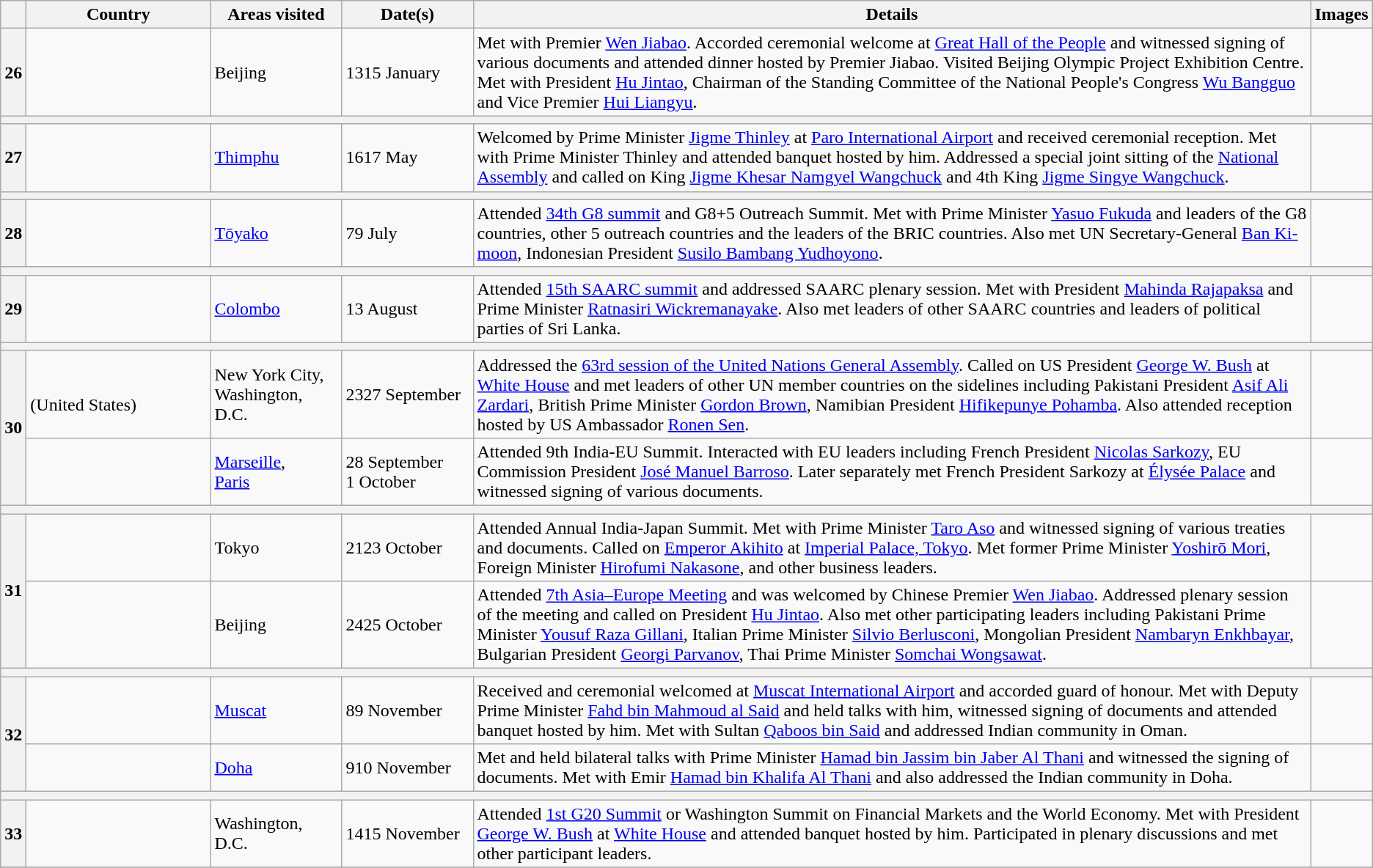<table class="wikitable outercollapse sortable">
<tr>
<th></th>
<th style="width:10em">Country</th>
<th style="width:7em">Areas visited</th>
<th style="width:7em">Date(s)</th>
<th class="unsortable">Details</th>
<th class="unsortable">Images</th>
</tr>
<tr>
<th>26</th>
<td></td>
<td>Beijing</td>
<td>1315 January</td>
<td>Met with Premier <a href='#'>Wen Jiabao</a>. Accorded ceremonial welcome at <a href='#'>Great Hall of the People</a> and witnessed signing of various documents and attended dinner hosted by Premier Jiabao. Visited Beijing Olympic Project Exhibition Centre. Met with President <a href='#'>Hu Jintao</a>, Chairman of the Standing Committee of the National People's Congress <a href='#'>Wu Bangguo</a> and Vice Premier <a href='#'>Hui Liangyu</a>.</td>
<td></td>
</tr>
<tr>
<th colspan="6"></th>
</tr>
<tr>
<th>27</th>
<td></td>
<td><a href='#'>Thimphu</a></td>
<td>1617 May</td>
<td>Welcomed by Prime Minister <a href='#'>Jigme Thinley</a> at <a href='#'>Paro International Airport</a> and received ceremonial reception. Met with Prime Minister Thinley and attended banquet hosted by him. Addressed a special joint sitting of the <a href='#'>National Assembly</a> and called on King <a href='#'>Jigme Khesar Namgyel Wangchuck</a> and 4th King <a href='#'>Jigme Singye Wangchuck</a>.</td>
<td></td>
</tr>
<tr>
<th colspan="6"></th>
</tr>
<tr>
<th>28</th>
<td></td>
<td><a href='#'>Tōyako</a></td>
<td>79 July</td>
<td>Attended <a href='#'>34th G8 summit</a> and G8+5 Outreach Summit. Met with Prime Minister <a href='#'>Yasuo Fukuda</a> and leaders of the G8 countries, other 5 outreach countries and the leaders of the BRIC countries. Also met UN Secretary-General <a href='#'>Ban Ki-moon</a>, Indonesian President <a href='#'>Susilo Bambang Yudhoyono</a>.</td>
<td></td>
</tr>
<tr>
<th colspan="6"></th>
</tr>
<tr>
<th>29</th>
<td></td>
<td><a href='#'>Colombo</a></td>
<td>13 August</td>
<td>Attended <a href='#'>15th SAARC summit</a> and addressed SAARC plenary session. Met with President <a href='#'>Mahinda Rajapaksa</a> and Prime Minister <a href='#'>Ratnasiri Wickremanayake</a>. Also met leaders of other SAARC countries and leaders of political parties of Sri Lanka.</td>
<td></td>
</tr>
<tr>
<th colspan="6"></th>
</tr>
<tr>
<th rowspan="2">30</th>
<td><br>(United States)</td>
<td>New York City,<br>Washington, D.C.</td>
<td>2327 September</td>
<td>Addressed the <a href='#'>63rd session of the United Nations General Assembly</a>. Called on US President <a href='#'>George W. Bush</a> at <a href='#'>White House</a> and met leaders of other UN member countries on the sidelines including Pakistani President <a href='#'>Asif Ali Zardari</a>, British Prime Minister <a href='#'>Gordon Brown</a>, Namibian President <a href='#'>Hifikepunye Pohamba</a>. Also attended reception hosted by US Ambassador <a href='#'>Ronen Sen</a>.</td>
<td></td>
</tr>
<tr>
<td></td>
<td><a href='#'>Marseille</a>,<br><a href='#'>Paris</a></td>
<td>28 September<br>1 October</td>
<td>Attended 9th India-EU Summit. Interacted with EU leaders including French President <a href='#'>Nicolas Sarkozy</a>, EU Commission President <a href='#'>José Manuel Barroso</a>. Later separately met French President Sarkozy at <a href='#'>Élysée Palace</a> and witnessed signing of various documents.</td>
<td></td>
</tr>
<tr>
<th colspan="6"></th>
</tr>
<tr>
<th rowspan="2">31</th>
<td></td>
<td>Tokyo</td>
<td>2123 October</td>
<td>Attended Annual India-Japan Summit. Met with Prime Minister <a href='#'>Taro Aso</a> and witnessed signing of various treaties and documents. Called on <a href='#'>Emperor Akihito</a> at <a href='#'>Imperial Palace, Tokyo</a>. Met former Prime Minister <a href='#'>Yoshirō Mori</a>, Foreign Minister <a href='#'>Hirofumi Nakasone</a>, and other business leaders.</td>
<td></td>
</tr>
<tr>
<td></td>
<td>Beijing</td>
<td>2425 October</td>
<td>Attended <a href='#'>7th Asia–Europe Meeting</a> and was welcomed by Chinese Premier <a href='#'>Wen Jiabao</a>. Addressed plenary session of the meeting and called on President <a href='#'>Hu Jintao</a>. Also met other participating leaders including Pakistani Prime Minister <a href='#'>Yousuf Raza Gillani</a>, Italian Prime Minister <a href='#'>Silvio Berlusconi</a>, Mongolian President <a href='#'>Nambaryn Enkhbayar</a>, Bulgarian President <a href='#'>Georgi Parvanov</a>, Thai Prime Minister <a href='#'>Somchai Wongsawat</a>.</td>
<td></td>
</tr>
<tr>
<th colspan="6"></th>
</tr>
<tr>
<th rowspan="2">32</th>
<td></td>
<td><a href='#'>Muscat</a></td>
<td>89 November</td>
<td>Received and ceremonial welcomed at <a href='#'>Muscat International Airport</a> and accorded guard of honour. Met with Deputy Prime Minister <a href='#'>Fahd bin Mahmoud al Said</a> and held talks with him, witnessed signing of documents and attended banquet hosted by him. Met with Sultan <a href='#'>Qaboos bin Said</a> and addressed Indian community in Oman.</td>
<td></td>
</tr>
<tr>
<td></td>
<td><a href='#'>Doha</a></td>
<td>910 November</td>
<td>Met and held bilateral talks with Prime Minister <a href='#'>Hamad bin Jassim bin Jaber Al Thani</a> and witnessed the signing of documents. Met with Emir <a href='#'>Hamad bin Khalifa Al Thani</a> and also addressed the Indian community in Doha.</td>
<td></td>
</tr>
<tr>
<th colspan="6"></th>
</tr>
<tr>
<th>33</th>
<td></td>
<td>Washington, D.C.</td>
<td>1415 November</td>
<td>Attended <a href='#'>1st G20 Summit</a> or Washington Summit on Financial Markets and the World Economy. Met with President <a href='#'>George W. Bush</a> at <a href='#'>White House</a> and attended banquet hosted by him. Participated in plenary discussions and met other participant leaders.</td>
<td></td>
</tr>
<tr>
</tr>
</table>
